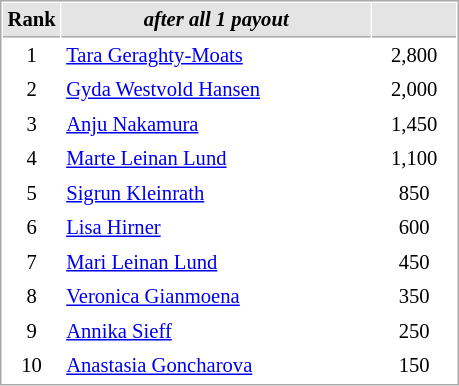<table cellspacing="1" cellpadding="3" style="border:1px solid #AAAAAA;font-size:86%">
<tr style="background-color: #E4E4E4;">
<th style="border-bottom:1px solid #AAAAAA; width: 10px;">Rank</th>
<th style="border-bottom:1px solid #AAAAAA; width: 200px;"><em>after all 1 payout</em></th>
<th style="border-bottom:1px solid #AAAAAA; width: 50px;"></th>
</tr>
<tr>
<td align=center>1</td>
<td> <a href='#'>Tara Geraghty-Moats</a></td>
<td align=center>2,800</td>
</tr>
<tr>
<td align=center>2</td>
<td> <a href='#'>Gyda Westvold Hansen</a></td>
<td align=center>2,000</td>
</tr>
<tr>
<td align=center>3</td>
<td> <a href='#'>Anju Nakamura</a></td>
<td align=center>1,450</td>
</tr>
<tr>
<td align=center>4</td>
<td> <a href='#'>Marte Leinan Lund</a></td>
<td align=center>1,100</td>
</tr>
<tr>
<td align=center>5</td>
<td> <a href='#'>Sigrun Kleinrath</a></td>
<td align=center>850</td>
</tr>
<tr>
<td align=center>6</td>
<td> <a href='#'>Lisa Hirner</a></td>
<td align=center>600</td>
</tr>
<tr>
<td align=center>7</td>
<td> <a href='#'>Mari Leinan Lund</a></td>
<td align=center>450</td>
</tr>
<tr>
<td align=center>8</td>
<td> <a href='#'>Veronica Gianmoena</a></td>
<td align=center>350</td>
</tr>
<tr>
<td align=center>9</td>
<td> <a href='#'>Annika Sieff</a></td>
<td align=center>250</td>
</tr>
<tr>
<td align=center>10</td>
<td> <a href='#'>Anastasia Goncharova</a></td>
<td align=center>150</td>
</tr>
</table>
